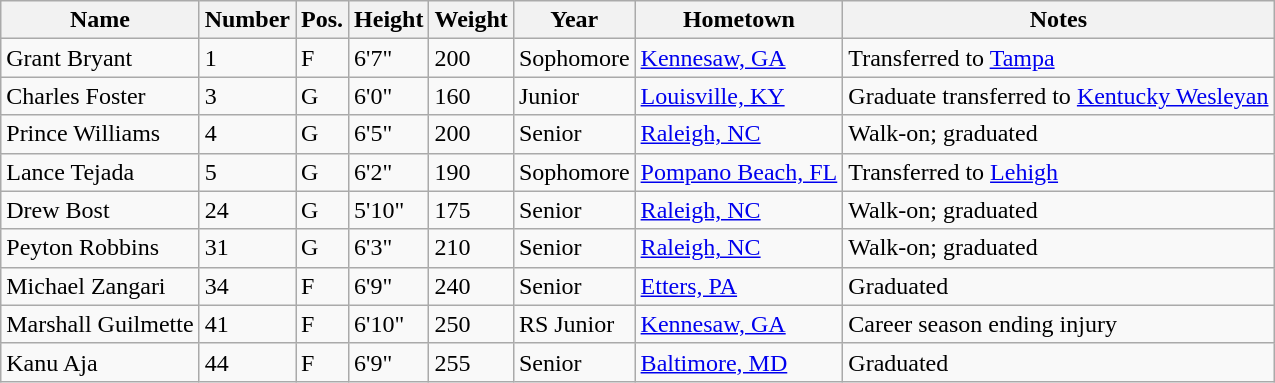<table class="wikitable sortable" border="1">
<tr>
<th>Name</th>
<th>Number</th>
<th>Pos.</th>
<th>Height</th>
<th>Weight</th>
<th>Year</th>
<th>Hometown</th>
<th class="unsortable">Notes</th>
</tr>
<tr>
<td>Grant Bryant</td>
<td>1</td>
<td>F</td>
<td>6'7"</td>
<td>200</td>
<td>Sophomore</td>
<td><a href='#'>Kennesaw, GA</a></td>
<td>Transferred to <a href='#'>Tampa</a></td>
</tr>
<tr>
<td>Charles Foster</td>
<td>3</td>
<td>G</td>
<td>6'0"</td>
<td>160</td>
<td>Junior</td>
<td><a href='#'>Louisville, KY</a></td>
<td>Graduate transferred to <a href='#'>Kentucky Wesleyan</a></td>
</tr>
<tr>
<td>Prince Williams</td>
<td>4</td>
<td>G</td>
<td>6'5"</td>
<td>200</td>
<td>Senior</td>
<td><a href='#'>Raleigh, NC</a></td>
<td>Walk-on; graduated</td>
</tr>
<tr>
<td>Lance Tejada</td>
<td>5</td>
<td>G</td>
<td>6'2"</td>
<td>190</td>
<td>Sophomore</td>
<td><a href='#'>Pompano Beach, FL</a></td>
<td>Transferred to <a href='#'>Lehigh</a></td>
</tr>
<tr>
<td>Drew Bost</td>
<td>24</td>
<td>G</td>
<td>5'10"</td>
<td>175</td>
<td>Senior</td>
<td><a href='#'>Raleigh, NC</a></td>
<td>Walk-on; graduated</td>
</tr>
<tr>
<td>Peyton Robbins</td>
<td>31</td>
<td>G</td>
<td>6'3"</td>
<td>210</td>
<td>Senior</td>
<td><a href='#'>Raleigh, NC</a></td>
<td>Walk-on; graduated</td>
</tr>
<tr>
<td>Michael Zangari</td>
<td>34</td>
<td>F</td>
<td>6'9"</td>
<td>240</td>
<td>Senior</td>
<td><a href='#'>Etters, PA</a></td>
<td>Graduated</td>
</tr>
<tr>
<td>Marshall Guilmette</td>
<td>41</td>
<td>F</td>
<td>6'10"</td>
<td>250</td>
<td>RS Junior</td>
<td><a href='#'>Kennesaw, GA</a></td>
<td>Career season ending injury</td>
</tr>
<tr>
<td>Kanu Aja</td>
<td>44</td>
<td>F</td>
<td>6'9"</td>
<td>255</td>
<td>Senior</td>
<td><a href='#'>Baltimore, MD</a></td>
<td>Graduated</td>
</tr>
</table>
